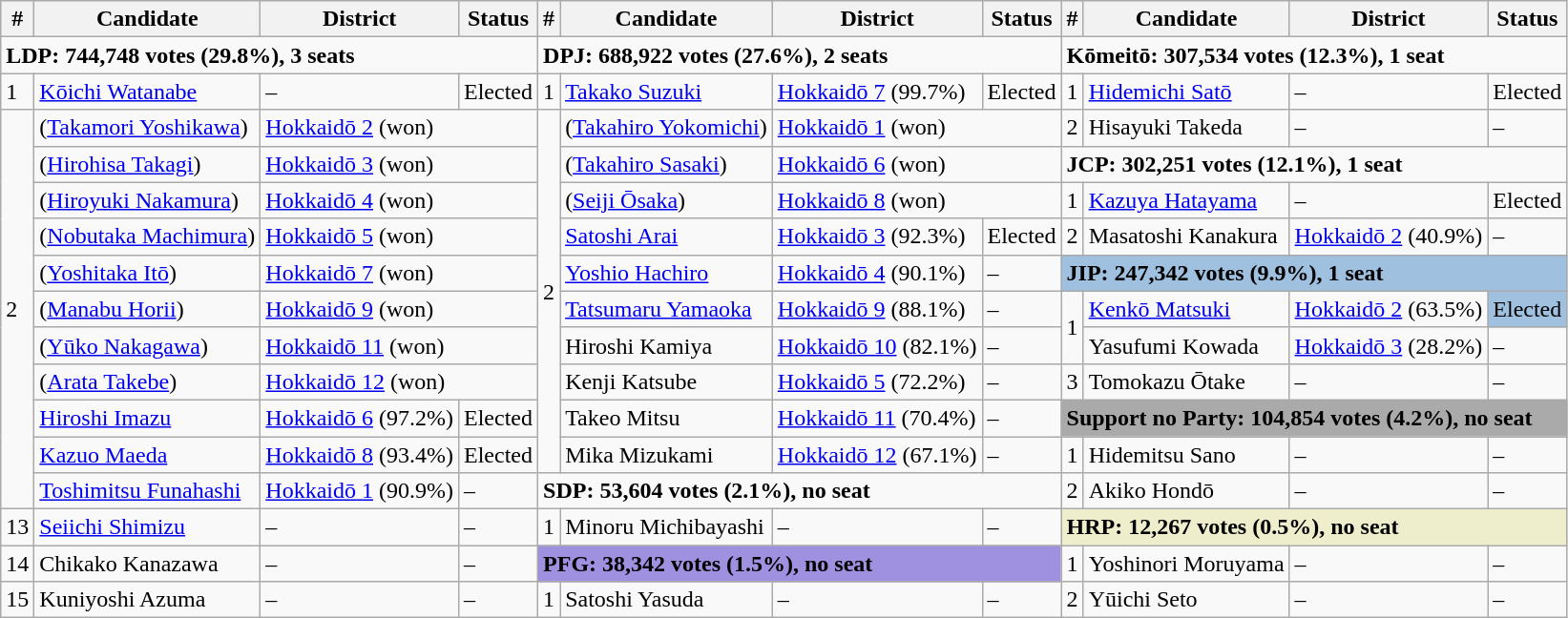<table class="wikitable">
<tr>
<th>#</th>
<th>Candidate</th>
<th>District</th>
<th>Status</th>
<th>#</th>
<th>Candidate</th>
<th>District</th>
<th>Status</th>
<th>#</th>
<th>Candidate</th>
<th>District</th>
<th>Status</th>
</tr>
<tr>
<td colspan="4" ><strong>LDP: 744,748 votes (29.8%), 3 seats</strong></td>
<td colspan="4" ><strong>DPJ: 688,922 votes (27.6%), 2 seats</strong></td>
<td colspan="4" ><strong>Kōmeitō: 307,534 votes (12.3%), 1 seat</strong></td>
</tr>
<tr>
<td>1</td>
<td><a href='#'>Kōichi Watanabe</a></td>
<td>–</td>
<td>Elected</td>
<td>1</td>
<td><a href='#'>Takako Suzuki</a></td>
<td><a href='#'>Hokkaidō 7</a> (99.7%)</td>
<td>Elected</td>
<td>1</td>
<td><a href='#'>Hidemichi Satō</a></td>
<td>–</td>
<td>Elected</td>
</tr>
<tr>
<td rowspan="11">2</td>
<td>(<a href='#'>Takamori Yoshikawa</a>)</td>
<td colspan="2"><a href='#'>Hokkaidō 2</a> (won)</td>
<td rowspan="10">2</td>
<td>(<a href='#'>Takahiro Yokomichi</a>)</td>
<td colspan="2"><a href='#'>Hokkaidō 1</a> (won)</td>
<td>2</td>
<td>Hisayuki Takeda</td>
<td>–</td>
<td>–</td>
</tr>
<tr>
<td>(<a href='#'>Hirohisa Takagi</a>)</td>
<td colspan="2"><a href='#'>Hokkaidō 3</a> (won)</td>
<td>(<a href='#'>Takahiro Sasaki</a>)</td>
<td colspan="2"><a href='#'>Hokkaidō 6</a> (won)</td>
<td colspan="4" ><strong>JCP: 302,251 votes (12.1%), 1 seat</strong></td>
</tr>
<tr>
<td>(<a href='#'>Hiroyuki Nakamura</a>)</td>
<td colspan="2"><a href='#'>Hokkaidō 4</a> (won)</td>
<td>(<a href='#'>Seiji Ōsaka</a>)</td>
<td colspan="2"><a href='#'>Hokkaidō 8</a> (won)</td>
<td>1</td>
<td><a href='#'>Kazuya Hatayama</a></td>
<td>–</td>
<td>Elected</td>
</tr>
<tr>
<td>(<a href='#'>Nobutaka Machimura</a>)</td>
<td colspan="2"><a href='#'>Hokkaidō 5</a> (won)</td>
<td><a href='#'>Satoshi Arai</a></td>
<td><a href='#'>Hokkaidō 3</a> (92.3%)</td>
<td>Elected</td>
<td>2</td>
<td>Masatoshi Kanakura</td>
<td><a href='#'>Hokkaidō 2</a> (40.9%)</td>
<td>–</td>
</tr>
<tr>
<td>(<a href='#'>Yoshitaka Itō</a>)</td>
<td colspan="2"><a href='#'>Hokkaidō 7</a> (won)</td>
<td><a href='#'>Yoshio Hachiro</a></td>
<td><a href='#'>Hokkaidō 4</a> (90.1%)</td>
<td>–</td>
<td colspan="4" bgcolor="#A0C0E0"><strong>JIP: 247,342 votes (9.9%), 1 seat</strong></td>
</tr>
<tr>
<td>(<a href='#'>Manabu Horii</a>)</td>
<td colspan="2"><a href='#'>Hokkaidō 9</a> (won)</td>
<td><a href='#'>Tatsumaru Yamaoka</a></td>
<td><a href='#'>Hokkaidō 9</a> (88.1%)</td>
<td>–</td>
<td rowspan="2">1</td>
<td><a href='#'>Kenkō Matsuki</a></td>
<td><a href='#'>Hokkaidō 2</a> (63.5%)</td>
<td bgcolor="#A0C0E0">Elected</td>
</tr>
<tr>
<td>(<a href='#'>Yūko Nakagawa</a>)</td>
<td colspan="2"><a href='#'>Hokkaidō 11</a> (won)</td>
<td>Hiroshi Kamiya</td>
<td><a href='#'>Hokkaidō 10</a> (82.1%)</td>
<td>–</td>
<td>Yasufumi Kowada</td>
<td><a href='#'>Hokkaidō 3</a> (28.2%)</td>
<td>–</td>
</tr>
<tr>
<td>(<a href='#'>Arata Takebe</a>)</td>
<td colspan="2"><a href='#'>Hokkaidō 12</a> (won)</td>
<td>Kenji Katsube</td>
<td><a href='#'>Hokkaidō 5</a> (72.2%)</td>
<td>–</td>
<td>3</td>
<td>Tomokazu Ōtake</td>
<td>–</td>
<td>–</td>
</tr>
<tr>
<td><a href='#'>Hiroshi Imazu</a></td>
<td><a href='#'>Hokkaidō 6</a> (97.2%)</td>
<td>Elected</td>
<td>Takeo Mitsu</td>
<td><a href='#'>Hokkaidō 11</a> (70.4%)</td>
<td>–</td>
<td colspan="4" bgcolor="#aaa"><strong>Support no Party: 104,854 votes (4.2%), no seat</strong></td>
</tr>
<tr>
<td><a href='#'>Kazuo Maeda</a></td>
<td><a href='#'>Hokkaidō 8</a> (93.4%)</td>
<td>Elected</td>
<td>Mika Mizukami</td>
<td><a href='#'>Hokkaidō 12</a> (67.1%)</td>
<td>–</td>
<td>1</td>
<td>Hidemitsu Sano</td>
<td>–</td>
<td>–</td>
</tr>
<tr>
<td><a href='#'>Toshimitsu Funahashi</a></td>
<td><a href='#'>Hokkaidō 1</a> (90.9%)</td>
<td>–</td>
<td colspan="4" ><strong>SDP: 53,604 votes (2.1%), no seat</strong></td>
<td>2</td>
<td>Akiko Hondō</td>
<td>–</td>
<td>–</td>
</tr>
<tr>
<td>13</td>
<td><a href='#'>Seiichi Shimizu</a></td>
<td>–</td>
<td>–</td>
<td>1</td>
<td>Minoru Michibayashi</td>
<td>–</td>
<td>–</td>
<td colspan="4"  bgcolor="#eec"><strong>HRP: 12,267 votes (0.5%), no seat</strong></td>
</tr>
<tr>
<td>14</td>
<td>Chikako Kanazawa</td>
<td>–</td>
<td>–</td>
<td colspan="4" bgcolor="#A090E0"><strong>PFG: 38,342 votes (1.5%), no seat</strong></td>
<td>1</td>
<td>Yoshinori Moruyama</td>
<td>–</td>
<td>–</td>
</tr>
<tr>
<td>15</td>
<td>Kuniyoshi Azuma</td>
<td>–</td>
<td>–</td>
<td>1</td>
<td>Satoshi Yasuda</td>
<td>–</td>
<td>–</td>
<td>2</td>
<td>Yūichi Seto</td>
<td>–</td>
<td>–</td>
</tr>
</table>
